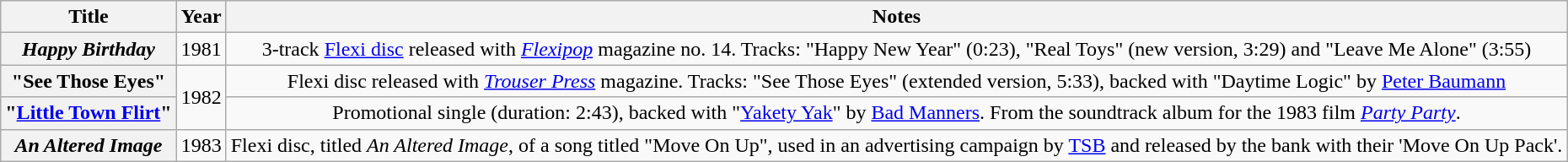<table class="wikitable plainrowheaders" style="text-align:center;">
<tr>
<th scope="col">Title</th>
<th scope="col">Year</th>
<th scope="col">Notes</th>
</tr>
<tr>
<th scope="row"><em>Happy Birthday</em></th>
<td>1981</td>
<td>3-track <a href='#'>Flexi disc</a> released with <em><a href='#'>Flexipop</a></em> magazine no. 14. Tracks: "Happy New Year" (0:23), "Real Toys" (new version, 3:29) and "Leave Me Alone" (3:55)</td>
</tr>
<tr>
<th scope="row">"See Those Eyes"</th>
<td rowspan="2">1982</td>
<td>Flexi disc released with <em><a href='#'>Trouser Press</a></em> magazine. Tracks:  "See Those Eyes" (extended version, 5:33),  backed with "Daytime Logic" by <a href='#'>Peter Baumann</a></td>
</tr>
<tr>
<th scope="row">"<a href='#'>Little Town Flirt</a>"</th>
<td>Promotional single (duration: 2:43), backed with "<a href='#'>Yakety Yak</a>" by <a href='#'>Bad Manners</a>. From the soundtrack album for the 1983 film <em><a href='#'>Party Party</a></em>.</td>
</tr>
<tr>
<th scope="row"><em>An Altered Image</em></th>
<td>1983</td>
<td>Flexi disc, titled <em>An Altered Image</em>, of a song titled "Move On Up", used in an advertising campaign by <a href='#'>TSB</a> and released by the bank with their 'Move On Up Pack'.</td>
</tr>
</table>
